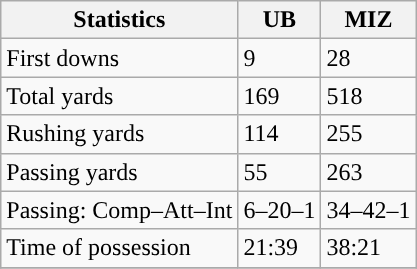<table class="wikitable" style="float: left;">
<tr>
<th>Statistics</th>
<th>UB</th>
<th>MIZ</th>
</tr>
<tr>
<td>First downs</td>
<td>9</td>
<td>28</td>
</tr>
<tr>
<td>Total yards</td>
<td>169</td>
<td>518</td>
</tr>
<tr>
<td>Rushing yards</td>
<td>114</td>
<td>255</td>
</tr>
<tr>
<td>Passing yards</td>
<td>55</td>
<td>263</td>
</tr>
<tr>
<td>Passing: Comp–Att–Int</td>
<td>6–20–1</td>
<td>34–42–1</td>
</tr>
<tr>
<td>Time of possession</td>
<td>21:39</td>
<td>38:21</td>
</tr>
<tr>
</tr>
</table>
